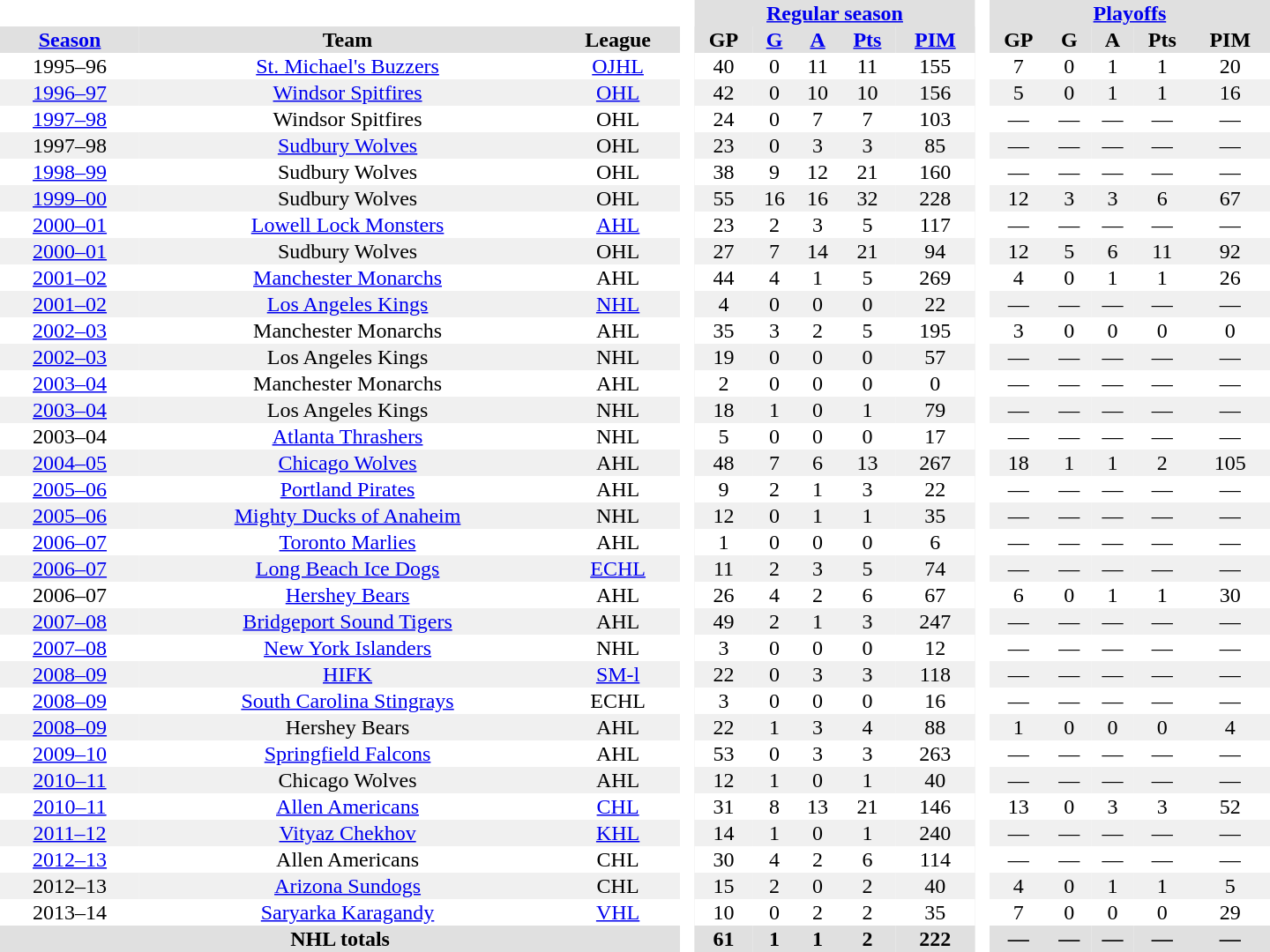<table border="0" cellpadding="1" cellspacing="0" style="text-align:center; width:60em;">
<tr style="background:#e0e0e0;">
<th colspan="3"  bgcolor="#ffffff"> </th>
<th rowspan="99" bgcolor="#ffffff"> </th>
<th colspan="5"><a href='#'>Regular season</a></th>
<th rowspan="99" bgcolor="#ffffff"> </th>
<th colspan="5"><a href='#'>Playoffs</a></th>
</tr>
<tr style="background:#e0e0e0;">
<th><a href='#'>Season</a></th>
<th>Team</th>
<th>League</th>
<th>GP</th>
<th><a href='#'>G</a></th>
<th><a href='#'>A</a></th>
<th><a href='#'>Pts</a></th>
<th><a href='#'>PIM</a></th>
<th>GP</th>
<th>G</th>
<th>A</th>
<th>Pts</th>
<th>PIM</th>
</tr>
<tr>
<td>1995–96</td>
<td><a href='#'>St. Michael's Buzzers</a></td>
<td><a href='#'>OJHL</a></td>
<td>40</td>
<td>0</td>
<td>11</td>
<td>11</td>
<td>155</td>
<td>7</td>
<td>0</td>
<td>1</td>
<td>1</td>
<td>20</td>
</tr>
<tr bgcolor="#f0f0f0">
<td><a href='#'>1996–97</a></td>
<td><a href='#'>Windsor Spitfires</a></td>
<td><a href='#'>OHL</a></td>
<td>42</td>
<td>0</td>
<td>10</td>
<td>10</td>
<td>156</td>
<td>5</td>
<td>0</td>
<td>1</td>
<td>1</td>
<td>16</td>
</tr>
<tr>
<td><a href='#'>1997–98</a></td>
<td>Windsor Spitfires</td>
<td>OHL</td>
<td>24</td>
<td>0</td>
<td>7</td>
<td>7</td>
<td>103</td>
<td>—</td>
<td>—</td>
<td>—</td>
<td>—</td>
<td>—</td>
</tr>
<tr bgcolor="#f0f0f0">
<td>1997–98</td>
<td><a href='#'>Sudbury Wolves</a></td>
<td>OHL</td>
<td>23</td>
<td>0</td>
<td>3</td>
<td>3</td>
<td>85</td>
<td>—</td>
<td>—</td>
<td>—</td>
<td>—</td>
<td>—</td>
</tr>
<tr>
<td><a href='#'>1998–99</a></td>
<td>Sudbury Wolves</td>
<td>OHL</td>
<td>38</td>
<td>9</td>
<td>12</td>
<td>21</td>
<td>160</td>
<td>—</td>
<td>—</td>
<td>—</td>
<td>—</td>
<td>—</td>
</tr>
<tr bgcolor="#f0f0f0">
<td><a href='#'>1999–00</a></td>
<td>Sudbury Wolves</td>
<td>OHL</td>
<td>55</td>
<td>16</td>
<td>16</td>
<td>32</td>
<td>228</td>
<td>12</td>
<td>3</td>
<td>3</td>
<td>6</td>
<td>67</td>
</tr>
<tr>
<td><a href='#'>2000–01</a></td>
<td><a href='#'>Lowell Lock Monsters</a></td>
<td><a href='#'>AHL</a></td>
<td>23</td>
<td>2</td>
<td>3</td>
<td>5</td>
<td>117</td>
<td>—</td>
<td>—</td>
<td>—</td>
<td>—</td>
<td>—</td>
</tr>
<tr bgcolor="#f0f0f0">
<td><a href='#'>2000–01</a></td>
<td>Sudbury Wolves</td>
<td>OHL</td>
<td>27</td>
<td>7</td>
<td>14</td>
<td>21</td>
<td>94</td>
<td>12</td>
<td>5</td>
<td>6</td>
<td>11</td>
<td>92</td>
</tr>
<tr>
<td><a href='#'>2001–02</a></td>
<td><a href='#'>Manchester Monarchs</a></td>
<td>AHL</td>
<td>44</td>
<td>4</td>
<td>1</td>
<td>5</td>
<td>269</td>
<td>4</td>
<td>0</td>
<td>1</td>
<td>1</td>
<td>26</td>
</tr>
<tr bgcolor="#f0f0f0">
<td><a href='#'>2001–02</a></td>
<td><a href='#'>Los Angeles Kings</a></td>
<td><a href='#'>NHL</a></td>
<td>4</td>
<td>0</td>
<td>0</td>
<td>0</td>
<td>22</td>
<td>—</td>
<td>—</td>
<td>—</td>
<td>—</td>
<td>—</td>
</tr>
<tr>
<td><a href='#'>2002–03</a></td>
<td>Manchester Monarchs</td>
<td>AHL</td>
<td>35</td>
<td>3</td>
<td>2</td>
<td>5</td>
<td>195</td>
<td>3</td>
<td>0</td>
<td>0</td>
<td>0</td>
<td>0</td>
</tr>
<tr bgcolor="#f0f0f0">
<td><a href='#'>2002–03</a></td>
<td>Los Angeles Kings</td>
<td>NHL</td>
<td>19</td>
<td>0</td>
<td>0</td>
<td>0</td>
<td>57</td>
<td>—</td>
<td>—</td>
<td>—</td>
<td>—</td>
<td>—</td>
</tr>
<tr>
<td><a href='#'>2003–04</a></td>
<td>Manchester Monarchs</td>
<td>AHL</td>
<td>2</td>
<td>0</td>
<td>0</td>
<td>0</td>
<td>0</td>
<td>—</td>
<td>—</td>
<td>—</td>
<td>—</td>
<td>—</td>
</tr>
<tr bgcolor="#f0f0f0">
<td><a href='#'>2003–04</a></td>
<td>Los Angeles Kings</td>
<td>NHL</td>
<td>18</td>
<td>1</td>
<td>0</td>
<td>1</td>
<td>79</td>
<td>—</td>
<td>—</td>
<td>—</td>
<td>—</td>
<td>—</td>
</tr>
<tr>
<td>2003–04</td>
<td><a href='#'>Atlanta Thrashers</a></td>
<td>NHL</td>
<td>5</td>
<td>0</td>
<td>0</td>
<td>0</td>
<td>17</td>
<td>—</td>
<td>—</td>
<td>—</td>
<td>—</td>
<td>—</td>
</tr>
<tr bgcolor="#f0f0f0">
<td><a href='#'>2004–05</a></td>
<td><a href='#'>Chicago Wolves</a></td>
<td>AHL</td>
<td>48</td>
<td>7</td>
<td>6</td>
<td>13</td>
<td>267</td>
<td>18</td>
<td>1</td>
<td>1</td>
<td>2</td>
<td>105</td>
</tr>
<tr>
<td><a href='#'>2005–06</a></td>
<td><a href='#'>Portland Pirates</a></td>
<td>AHL</td>
<td>9</td>
<td>2</td>
<td>1</td>
<td>3</td>
<td>22</td>
<td>—</td>
<td>—</td>
<td>—</td>
<td>—</td>
<td>—</td>
</tr>
<tr bgcolor="#f0f0f0">
<td><a href='#'>2005–06</a></td>
<td><a href='#'>Mighty Ducks of Anaheim</a></td>
<td>NHL</td>
<td>12</td>
<td>0</td>
<td>1</td>
<td>1</td>
<td>35</td>
<td>—</td>
<td>—</td>
<td>—</td>
<td>—</td>
<td>—</td>
</tr>
<tr>
<td><a href='#'>2006–07</a></td>
<td><a href='#'>Toronto Marlies</a></td>
<td>AHL</td>
<td>1</td>
<td>0</td>
<td>0</td>
<td>0</td>
<td>6</td>
<td>—</td>
<td>—</td>
<td>—</td>
<td>—</td>
<td>—</td>
</tr>
<tr bgcolor="#f0f0f0">
<td><a href='#'>2006–07</a></td>
<td><a href='#'>Long Beach Ice Dogs</a></td>
<td><a href='#'>ECHL</a></td>
<td>11</td>
<td>2</td>
<td>3</td>
<td>5</td>
<td>74</td>
<td>—</td>
<td>—</td>
<td>—</td>
<td>—</td>
<td>—</td>
</tr>
<tr>
<td>2006–07</td>
<td><a href='#'>Hershey Bears</a></td>
<td>AHL</td>
<td>26</td>
<td>4</td>
<td>2</td>
<td>6</td>
<td>67</td>
<td>6</td>
<td>0</td>
<td>1</td>
<td>1</td>
<td>30</td>
</tr>
<tr bgcolor="#f0f0f0">
<td><a href='#'>2007–08</a></td>
<td><a href='#'>Bridgeport Sound Tigers</a></td>
<td>AHL</td>
<td>49</td>
<td>2</td>
<td>1</td>
<td>3</td>
<td>247</td>
<td>—</td>
<td>—</td>
<td>—</td>
<td>—</td>
<td>—</td>
</tr>
<tr>
<td><a href='#'>2007–08</a></td>
<td><a href='#'>New York Islanders</a></td>
<td>NHL</td>
<td>3</td>
<td>0</td>
<td>0</td>
<td>0</td>
<td>12</td>
<td>—</td>
<td>—</td>
<td>—</td>
<td>—</td>
<td>—</td>
</tr>
<tr bgcolor="#f0f0f0">
<td><a href='#'>2008–09</a></td>
<td><a href='#'>HIFK</a></td>
<td><a href='#'>SM-l</a></td>
<td>22</td>
<td>0</td>
<td>3</td>
<td>3</td>
<td>118</td>
<td>—</td>
<td>—</td>
<td>—</td>
<td>—</td>
<td>—</td>
</tr>
<tr>
<td><a href='#'>2008–09</a></td>
<td><a href='#'>South Carolina Stingrays</a></td>
<td>ECHL</td>
<td>3</td>
<td>0</td>
<td>0</td>
<td>0</td>
<td>16</td>
<td>—</td>
<td>—</td>
<td>—</td>
<td>—</td>
<td>—</td>
</tr>
<tr bgcolor="#f0f0f0">
<td><a href='#'>2008–09</a></td>
<td>Hershey Bears</td>
<td>AHL</td>
<td>22</td>
<td>1</td>
<td>3</td>
<td>4</td>
<td>88</td>
<td>1</td>
<td>0</td>
<td>0</td>
<td>0</td>
<td>4</td>
</tr>
<tr>
<td><a href='#'>2009–10</a></td>
<td><a href='#'>Springfield Falcons</a></td>
<td>AHL</td>
<td>53</td>
<td>0</td>
<td>3</td>
<td>3</td>
<td>263</td>
<td>—</td>
<td>—</td>
<td>—</td>
<td>—</td>
<td>—</td>
</tr>
<tr bgcolor="#f0f0f0">
<td><a href='#'>2010–11</a></td>
<td>Chicago Wolves</td>
<td>AHL</td>
<td>12</td>
<td>1</td>
<td>0</td>
<td>1</td>
<td>40</td>
<td>—</td>
<td>—</td>
<td>—</td>
<td>—</td>
<td>—</td>
</tr>
<tr>
<td><a href='#'>2010–11</a></td>
<td><a href='#'>Allen Americans</a></td>
<td><a href='#'>CHL</a></td>
<td>31</td>
<td>8</td>
<td>13</td>
<td>21</td>
<td>146</td>
<td>13</td>
<td>0</td>
<td>3</td>
<td>3</td>
<td>52</td>
</tr>
<tr bgcolor="#f0f0f0">
<td><a href='#'>2011–12</a></td>
<td><a href='#'>Vityaz Chekhov</a></td>
<td><a href='#'>KHL</a></td>
<td>14</td>
<td>1</td>
<td>0</td>
<td>1</td>
<td>240</td>
<td>—</td>
<td>—</td>
<td>—</td>
<td>—</td>
<td>—</td>
</tr>
<tr>
<td><a href='#'>2012–13</a></td>
<td>Allen Americans</td>
<td>CHL</td>
<td>30</td>
<td>4</td>
<td>2</td>
<td>6</td>
<td>114</td>
<td>—</td>
<td>—</td>
<td>—</td>
<td>—</td>
<td>—</td>
</tr>
<tr bgcolor="#f0f0f0">
<td>2012–13</td>
<td><a href='#'>Arizona Sundogs</a></td>
<td>CHL</td>
<td>15</td>
<td>2</td>
<td>0</td>
<td>2</td>
<td>40</td>
<td>4</td>
<td>0</td>
<td>1</td>
<td>1</td>
<td>5</td>
</tr>
<tr>
<td>2013–14</td>
<td><a href='#'>Saryarka Karagandy</a></td>
<td><a href='#'>VHL</a></td>
<td>10</td>
<td>0</td>
<td>2</td>
<td>2</td>
<td>35</td>
<td>7</td>
<td>0</td>
<td>0</td>
<td>0</td>
<td>29</td>
</tr>
<tr bgcolor="#e0e0e0">
<th colspan="3">NHL totals</th>
<th>61</th>
<th>1</th>
<th>1</th>
<th>2</th>
<th>222</th>
<th>—</th>
<th>—</th>
<th>—</th>
<th>—</th>
<th>—</th>
</tr>
</table>
